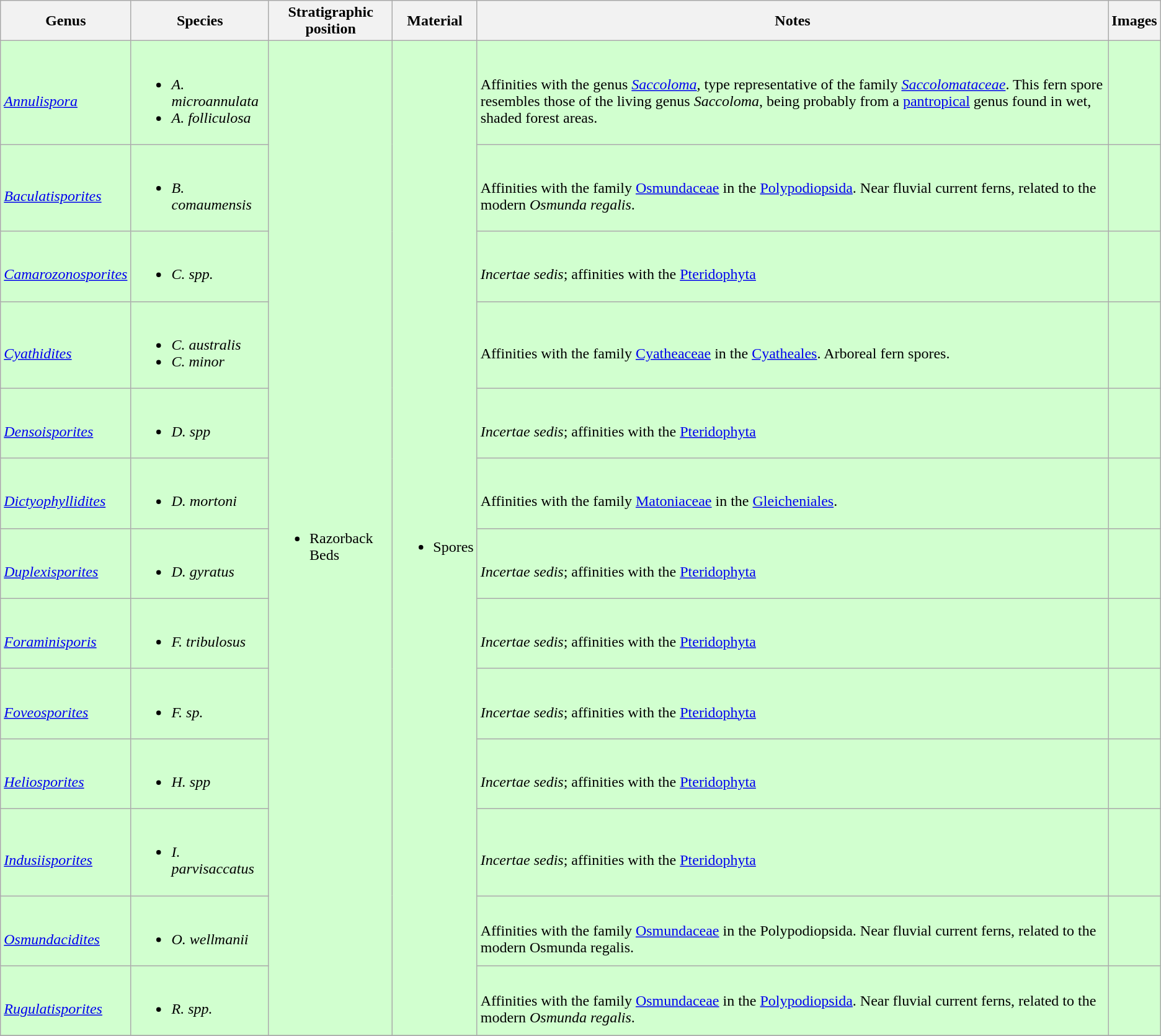<table class = "wikitable">
<tr>
<th>Genus</th>
<th>Species</th>
<th>Stratigraphic position</th>
<th>Material</th>
<th>Notes</th>
<th>Images</th>
</tr>
<tr>
<td style="background:#D1FFCF;"><br><em><a href='#'>Annulispora</a></em></td>
<td style="background:#D1FFCF;"><br><ul><li><em>A. microannulata</em></li><li><em>A. folliculosa</em></li></ul></td>
<td rowspan="13" style="background:#D1FFCF;"><br><ul><li>Razorback Beds</li></ul></td>
<td rowspan="13" style="background:#D1FFCF;"><br><ul><li>Spores</li></ul></td>
<td style="background:#D1FFCF;"><br>Affinities with the genus <em><a href='#'>Saccoloma</a></em>, type representative of the family <em><a href='#'>Saccolomataceae</a></em>. This fern spore resembles those of the living genus <em>Saccoloma</em>, being probably from a <a href='#'>pantropical</a> genus found in wet, shaded forest areas.</td>
<td style="background:#D1FFCF;"><br></td>
</tr>
<tr>
<td style="background:#D1FFCF;"><br><em><a href='#'>Baculatisporites</a></em></td>
<td style="background:#D1FFCF;"><br><ul><li><em>B. comaumensis</em></li></ul></td>
<td style="background:#D1FFCF;"><br>Affinities with the family <a href='#'>Osmundaceae</a> in the <a href='#'>Polypodiopsida</a>. Near fluvial current ferns, related to the modern <em>Osmunda regalis</em>.</td>
<td style="background:#D1FFCF;"><br></td>
</tr>
<tr>
<td style="background:#D1FFCF;"><br><em><a href='#'>Camarozonosporites</a></em></td>
<td style="background:#D1FFCF;"><br><ul><li><em>C. spp.</em></li></ul></td>
<td style="background:#D1FFCF;"><br><em>Incertae sedis</em>; affinities with the <a href='#'>Pteridophyta</a></td>
<td style="background:#D1FFCF;"></td>
</tr>
<tr>
<td style="background:#D1FFCF;"><br><em><a href='#'>Cyathidites</a></em></td>
<td style="background:#D1FFCF;"><br><ul><li><em>C. australis</em></li><li><em>C. minor</em></li></ul></td>
<td style="background:#D1FFCF;"><br>Affinities with the family <a href='#'>Cyatheaceae</a> in the <a href='#'>Cyatheales</a>. Arboreal fern spores.</td>
<td style="background:#D1FFCF;"><br></td>
</tr>
<tr>
<td style="background:#D1FFCF;"><br><em><a href='#'>Densoisporites</a></em></td>
<td style="background:#D1FFCF;"><br><ul><li><em>D. spp</em></li></ul></td>
<td style="background:#D1FFCF;"><br><em>Incertae sedis</em>; affinities with the <a href='#'>Pteridophyta</a></td>
<td style="background:#D1FFCF;"></td>
</tr>
<tr>
<td style="background:#D1FFCF;"><br><em><a href='#'>Dictyophyllidites</a></em></td>
<td style="background:#D1FFCF;"><br><ul><li><em>D. mortoni</em></li></ul></td>
<td style="background:#D1FFCF;"><br>Affinities with the family <a href='#'>Matoniaceae</a> in the <a href='#'>Gleicheniales</a>.</td>
<td style="background:#D1FFCF;"></td>
</tr>
<tr>
<td style="background:#D1FFCF;"><br><em><a href='#'>Duplexisporites</a></em></td>
<td style="background:#D1FFCF;"><br><ul><li><em>D. gyratus</em></li></ul></td>
<td style="background:#D1FFCF;"><br><em>Incertae sedis</em>; affinities with the <a href='#'>Pteridophyta</a></td>
<td style="background:#D1FFCF;"></td>
</tr>
<tr>
<td style="background:#D1FFCF;"><br><em><a href='#'>Foraminisporis</a></em></td>
<td style="background:#D1FFCF;"><br><ul><li><em>F. tribulosus</em></li></ul></td>
<td style="background:#D1FFCF;"><br><em>Incertae sedis</em>; affinities with the <a href='#'>Pteridophyta</a></td>
<td style="background:#D1FFCF;"></td>
</tr>
<tr>
<td style="background:#D1FFCF;"><br><em><a href='#'>Foveosporites</a></em></td>
<td style="background:#D1FFCF;"><br><ul><li><em>F. sp.</em></li></ul></td>
<td style="background:#D1FFCF;"><br><em>Incertae sedis</em>; affinities with the <a href='#'>Pteridophyta</a></td>
<td style="background:#D1FFCF;"></td>
</tr>
<tr>
<td style="background:#D1FFCF;"><br><em><a href='#'>Heliosporites</a></em></td>
<td style="background:#D1FFCF;"><br><ul><li><em>H. spp</em></li></ul></td>
<td style="background:#D1FFCF;"><br><em>Incertae sedis</em>; affinities with the <a href='#'>Pteridophyta</a></td>
<td style="background:#D1FFCF;"></td>
</tr>
<tr>
<td style="background:#D1FFCF;"><br><em><a href='#'>Indusiisporites</a></em> </td>
<td style="background:#D1FFCF;"><br><ul><li><em>I. parvisaccatus</em></li></ul></td>
<td style="background:#D1FFCF;"><br><em>Incertae sedis</em>; affinities with the <a href='#'>Pteridophyta</a></td>
<td style="background:#D1FFCF;"></td>
</tr>
<tr>
<td style="background:#D1FFCF;"><br><em><a href='#'>Osmundacidites</a></em></td>
<td style="background:#D1FFCF;"><br><ul><li><em>O. wellmanii</em></li></ul></td>
<td style="background:#D1FFCF;"><br>Affinities with the family <a href='#'>Osmundaceae</a> in the Polypodiopsida. Near fluvial current ferns, related to the modern Osmunda regalis.</td>
<td style="background:#D1FFCF;"></td>
</tr>
<tr>
<td style="background:#D1FFCF;"><br><em><a href='#'>Rugulatisporites</a></em></td>
<td style="background:#D1FFCF;"><br><ul><li><em>R. spp.</em></li></ul></td>
<td style="background:#D1FFCF;"><br>Affinities with the family <a href='#'>Osmundaceae</a> in the <a href='#'>Polypodiopsida</a>. Near fluvial current ferns, related to the modern <em>Osmunda regalis</em>.</td>
<td style="background:#D1FFCF;"></td>
</tr>
<tr>
</tr>
</table>
